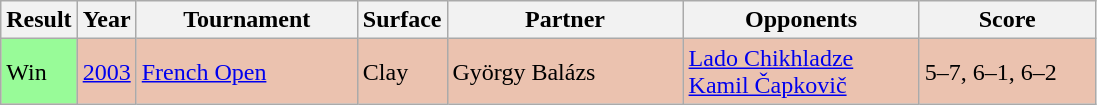<table class="sortable wikitable">
<tr>
<th style="width:40px;">Result</th>
<th style="width:30px;">Year</th>
<th style="width:140px;">Tournament</th>
<th style="width:50px;">Surface</th>
<th style="width:150px;">Partner</th>
<th style="width:150px;">Opponents</th>
<th style="width:110px;" class="unsortable">Score</th>
</tr>
<tr style="background:#ebc2af;">
<td style="background:#98fb98;">Win</td>
<td><a href='#'>2003</a></td>
<td><a href='#'>French Open</a></td>
<td>Clay</td>
<td> György Balázs</td>
<td> <a href='#'>Lado Chikhladze</a> <br>  <a href='#'>Kamil Čapkovič</a></td>
<td>5–7, 6–1, 6–2</td>
</tr>
</table>
